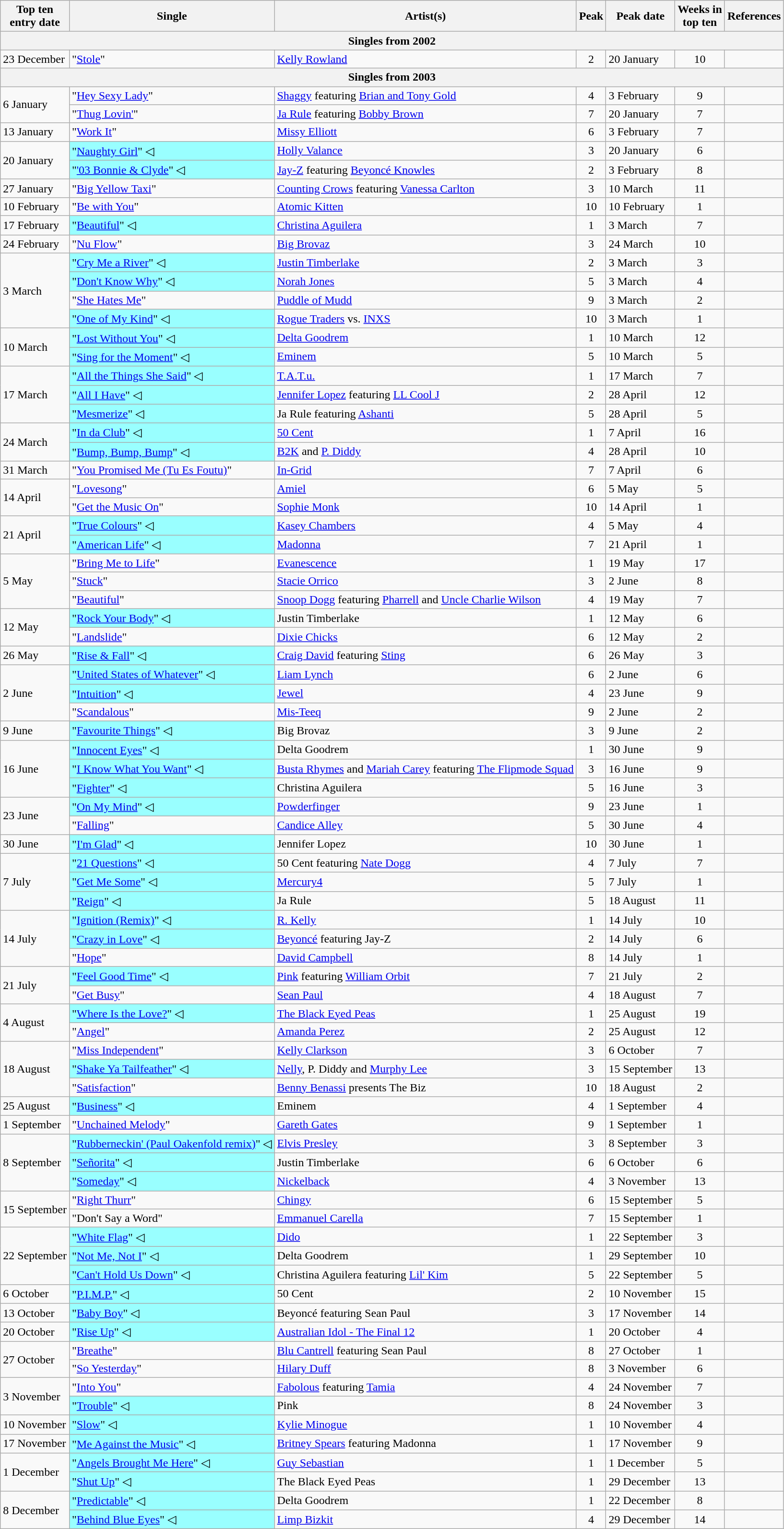<table class="wikitable sortable">
<tr>
<th>Top ten<br>entry date</th>
<th>Single</th>
<th>Artist(s)</th>
<th data-sort-type="number">Peak</th>
<th>Peak date</th>
<th data-sort-type="number">Weeks in<br>top ten</th>
<th>References</th>
</tr>
<tr>
<th colspan=7>Singles from 2002</th>
</tr>
<tr>
<td>23 December</td>
<td>"<a href='#'>Stole</a>"</td>
<td><a href='#'>Kelly Rowland</a></td>
<td style="text-align:center;">2</td>
<td>20 January</td>
<td style="text-align:center;">10</td>
<td style="text-align:center;"></td>
</tr>
<tr>
<th colspan=7>Singles from 2003</th>
</tr>
<tr>
<td rowspan=2>6 January</td>
<td>"<a href='#'>Hey Sexy Lady</a>"</td>
<td><a href='#'>Shaggy</a> featuring <a href='#'>Brian and Tony Gold</a></td>
<td style="text-align:center;">4</td>
<td>3 February</td>
<td style="text-align:center;">9</td>
<td style="text-align:center;"></td>
</tr>
<tr>
<td>"<a href='#'>Thug Lovin'</a>"</td>
<td><a href='#'>Ja Rule</a> featuring <a href='#'>Bobby Brown</a></td>
<td style="text-align:center;">7</td>
<td>20 January</td>
<td style="text-align:center;">7</td>
<td style="text-align:center;"></td>
</tr>
<tr>
<td>13 January</td>
<td>"<a href='#'>Work It</a>"</td>
<td><a href='#'>Missy Elliott</a></td>
<td style="text-align:center;">6</td>
<td>3 February</td>
<td style="text-align:center;">7</td>
<td style="text-align:center;"></td>
</tr>
<tr>
<td rowspan=2>20 January</td>
<td style="background:#9ff;">"<a href='#'>Naughty Girl</a>" ◁</td>
<td><a href='#'>Holly Valance</a></td>
<td style="text-align:center;">3</td>
<td>20 January</td>
<td style="text-align:center;">6</td>
<td style="text-align:center;"></td>
</tr>
<tr>
<td style="background:#9ff;">"<a href='#'>'03 Bonnie & Clyde</a>" ◁</td>
<td><a href='#'>Jay-Z</a> featuring <a href='#'>Beyoncé Knowles</a></td>
<td style="text-align:center;">2</td>
<td>3 February</td>
<td style="text-align:center;">8</td>
<td style="text-align:center;"></td>
</tr>
<tr>
<td>27 January</td>
<td>"<a href='#'>Big Yellow Taxi</a>"</td>
<td><a href='#'>Counting Crows</a> featuring <a href='#'>Vanessa Carlton</a></td>
<td style="text-align:center;">3</td>
<td>10 March</td>
<td style="text-align:center;">11</td>
<td style="text-align:center;"></td>
</tr>
<tr>
<td>10 February</td>
<td>"<a href='#'>Be with You</a>"</td>
<td><a href='#'>Atomic Kitten</a></td>
<td style="text-align:center;">10</td>
<td>10 February</td>
<td style="text-align:center;">1</td>
<td style="text-align:center;"></td>
</tr>
<tr>
<td>17 February</td>
<td style="background:#9ff;">"<a href='#'>Beautiful</a>" ◁</td>
<td><a href='#'>Christina Aguilera</a></td>
<td style="text-align:center;">1</td>
<td>3 March</td>
<td style="text-align:center;">7</td>
<td style="text-align:center;"></td>
</tr>
<tr>
<td>24 February</td>
<td>"<a href='#'>Nu Flow</a>"</td>
<td><a href='#'>Big Brovaz</a></td>
<td style="text-align:center;">3</td>
<td>24 March</td>
<td style="text-align:center;">10</td>
<td style="text-align:center;"></td>
</tr>
<tr>
<td rowspan=4>3 March</td>
<td style="background:#9ff;">"<a href='#'>Cry Me a River</a>" ◁</td>
<td><a href='#'>Justin Timberlake</a></td>
<td style="text-align:center;">2</td>
<td>3 March</td>
<td style="text-align:center;">3</td>
<td style="text-align:center;"></td>
</tr>
<tr>
<td style="background:#9ff;">"<a href='#'>Don't Know Why</a>" ◁</td>
<td><a href='#'>Norah Jones</a></td>
<td style="text-align:center;">5</td>
<td>3 March</td>
<td style="text-align:center;">4</td>
<td style="text-align:center;"></td>
</tr>
<tr>
<td>"<a href='#'>She Hates Me</a>"</td>
<td><a href='#'>Puddle of Mudd</a></td>
<td style="text-align:center;">9</td>
<td>3 March</td>
<td style="text-align:center;">2</td>
<td style="text-align:center;"></td>
</tr>
<tr>
<td style="background:#9ff;">"<a href='#'>One of My Kind</a>" ◁</td>
<td><a href='#'>Rogue Traders</a> vs. <a href='#'>INXS</a></td>
<td style="text-align:center;">10</td>
<td>3 March</td>
<td style="text-align:center;">1</td>
<td style="text-align:center;"></td>
</tr>
<tr>
<td rowspan=2>10 March</td>
<td style="background:#9ff;">"<a href='#'>Lost Without You</a>" ◁</td>
<td><a href='#'>Delta Goodrem</a></td>
<td style="text-align:center;">1</td>
<td>10 March</td>
<td style="text-align:center;">12</td>
<td style="text-align:center;"></td>
</tr>
<tr>
<td style="background:#9ff;">"<a href='#'>Sing for the Moment</a>" ◁</td>
<td><a href='#'>Eminem</a></td>
<td style="text-align:center;">5</td>
<td>10 March</td>
<td style="text-align:center;">5</td>
<td style="text-align:center;"></td>
</tr>
<tr>
<td rowspan=3>17 March</td>
<td style="background:#9ff;">"<a href='#'>All the Things She Said</a>" ◁</td>
<td><a href='#'>T.A.T.u.</a></td>
<td style="text-align:center;">1</td>
<td>17 March</td>
<td style="text-align:center;">7</td>
<td style="text-align:center;"></td>
</tr>
<tr>
<td style="background:#9ff;">"<a href='#'>All I Have</a>" ◁</td>
<td><a href='#'>Jennifer Lopez</a> featuring <a href='#'>LL Cool J</a></td>
<td style="text-align:center;">2</td>
<td>28 April</td>
<td style="text-align:center;">12</td>
<td style="text-align:center;"></td>
</tr>
<tr>
<td style="background:#9ff;">"<a href='#'>Mesmerize</a>" ◁</td>
<td>Ja Rule featuring <a href='#'>Ashanti</a></td>
<td style="text-align:center;">5</td>
<td>28 April</td>
<td style="text-align:center;">5</td>
<td style="text-align:center;"></td>
</tr>
<tr>
<td rowspan=2>24 March</td>
<td style="background:#9ff;">"<a href='#'>In da Club</a>" ◁</td>
<td><a href='#'>50 Cent</a></td>
<td style="text-align:center;">1</td>
<td>7 April</td>
<td style="text-align:center;">16</td>
<td style="text-align:center;"></td>
</tr>
<tr>
<td style="background:#9ff;">"<a href='#'>Bump, Bump, Bump</a>" ◁</td>
<td><a href='#'>B2K</a> and <a href='#'>P. Diddy</a></td>
<td style="text-align:center;">4</td>
<td>28 April</td>
<td style="text-align:center;">10</td>
<td style="text-align:center;"></td>
</tr>
<tr>
<td>31 March</td>
<td>"<a href='#'>You Promised Me (Tu Es Foutu)</a>"</td>
<td><a href='#'>In-Grid</a></td>
<td style="text-align:center;">7</td>
<td>7 April</td>
<td style="text-align:center;">6</td>
<td style="text-align:center;"></td>
</tr>
<tr>
<td rowspan=2>14 April</td>
<td>"<a href='#'>Lovesong</a>"</td>
<td><a href='#'>Amiel</a></td>
<td style="text-align:center;">6</td>
<td>5 May</td>
<td style="text-align:center;">5</td>
<td style="text-align:center;"></td>
</tr>
<tr>
<td>"<a href='#'>Get the Music On</a>"</td>
<td><a href='#'>Sophie Monk</a></td>
<td style="text-align:center;">10</td>
<td>14 April</td>
<td style="text-align:center;">1</td>
<td style="text-align:center;"></td>
</tr>
<tr>
<td rowspan=2>21 April</td>
<td style="background:#9ff;">"<a href='#'>True Colours</a>" ◁</td>
<td><a href='#'>Kasey Chambers</a></td>
<td style="text-align:center;">4</td>
<td>5 May</td>
<td style="text-align:center;">4</td>
<td style="text-align:center;"></td>
</tr>
<tr>
<td style="background:#9ff;">"<a href='#'>American Life</a>" ◁</td>
<td><a href='#'>Madonna</a></td>
<td style="text-align:center;">7</td>
<td>21 April</td>
<td style="text-align:center;">1</td>
<td style="text-align:center;"></td>
</tr>
<tr>
<td rowspan=3>5 May</td>
<td>"<a href='#'>Bring Me to Life</a>"</td>
<td><a href='#'>Evanescence</a></td>
<td style="text-align:center;">1</td>
<td>19 May</td>
<td style="text-align:center;">17</td>
<td style="text-align:center;"></td>
</tr>
<tr>
<td>"<a href='#'>Stuck</a>"</td>
<td><a href='#'>Stacie Orrico</a></td>
<td style="text-align:center;">3</td>
<td>2 June</td>
<td style="text-align:center;">8</td>
<td style="text-align:center;"></td>
</tr>
<tr>
<td>"<a href='#'>Beautiful</a>"</td>
<td><a href='#'>Snoop Dogg</a> featuring <a href='#'>Pharrell</a> and <a href='#'>Uncle Charlie Wilson</a></td>
<td style="text-align:center;">4</td>
<td>19 May</td>
<td style="text-align:center;">7</td>
<td style="text-align:center;"></td>
</tr>
<tr>
<td rowspan=2>12 May</td>
<td style="background:#9ff;">"<a href='#'>Rock Your Body</a>" ◁</td>
<td>Justin Timberlake</td>
<td style="text-align:center;">1</td>
<td>12 May</td>
<td style="text-align:center;">6</td>
<td style="text-align:center;"></td>
</tr>
<tr>
<td>"<a href='#'>Landslide</a>"</td>
<td><a href='#'>Dixie Chicks</a></td>
<td style="text-align:center;">6</td>
<td>12 May</td>
<td style="text-align:center;">2</td>
<td style="text-align:center;"></td>
</tr>
<tr>
<td>26 May</td>
<td style="background:#9ff;">"<a href='#'>Rise & Fall</a>" ◁</td>
<td><a href='#'>Craig David</a> featuring <a href='#'>Sting</a></td>
<td style="text-align:center;">6</td>
<td>26 May</td>
<td style="text-align:center;">3</td>
<td style="text-align:center;"></td>
</tr>
<tr>
<td rowspan=3>2 June</td>
<td style="background:#9ff;">"<a href='#'>United States of Whatever</a>" ◁</td>
<td><a href='#'>Liam Lynch</a></td>
<td style="text-align:center;">6</td>
<td>2 June</td>
<td style="text-align:center;">6</td>
<td style="text-align:center;"></td>
</tr>
<tr>
<td style="background:#9ff;">"<a href='#'>Intuition</a>" ◁</td>
<td><a href='#'>Jewel</a></td>
<td style="text-align:center;">4</td>
<td>23 June</td>
<td style="text-align:center;">9</td>
<td style="text-align:center;"></td>
</tr>
<tr>
<td>"<a href='#'>Scandalous</a>"</td>
<td><a href='#'>Mis-Teeq</a></td>
<td style="text-align:center;">9</td>
<td>2 June</td>
<td style="text-align:center;">2</td>
<td style="text-align:center;"></td>
</tr>
<tr>
<td>9 June</td>
<td style="background:#9ff;">"<a href='#'>Favourite Things</a>" ◁</td>
<td>Big Brovaz</td>
<td style="text-align:center;">3</td>
<td>9 June</td>
<td style="text-align:center;">2</td>
<td style="text-align:center;"></td>
</tr>
<tr>
<td rowspan=3>16 June</td>
<td style="background:#9ff;">"<a href='#'>Innocent Eyes</a>" ◁</td>
<td>Delta Goodrem</td>
<td style="text-align:center;">1</td>
<td>30 June</td>
<td style="text-align:center;">9</td>
<td style="text-align:center;"></td>
</tr>
<tr>
<td style="background:#9ff;">"<a href='#'>I Know What You Want</a>" ◁</td>
<td><a href='#'>Busta Rhymes</a> and <a href='#'>Mariah Carey</a> featuring <a href='#'>The Flipmode Squad</a></td>
<td style="text-align:center;">3</td>
<td>16 June</td>
<td style="text-align:center;">9</td>
<td style="text-align:center;"></td>
</tr>
<tr>
<td style="background:#9ff;">"<a href='#'>Fighter</a>" ◁</td>
<td>Christina Aguilera</td>
<td style="text-align:center;">5</td>
<td>16 June</td>
<td style="text-align:center;">3</td>
<td style="text-align:center;"></td>
</tr>
<tr>
<td rowspan=2>23 June</td>
<td style="background:#9ff;">"<a href='#'>On My Mind</a>" ◁</td>
<td><a href='#'>Powderfinger</a></td>
<td style="text-align:center;">9</td>
<td>23 June</td>
<td style="text-align:center;">1</td>
<td style="text-align:center;"></td>
</tr>
<tr>
<td>"<a href='#'>Falling</a>"</td>
<td><a href='#'>Candice Alley</a></td>
<td style="text-align:center;">5</td>
<td>30 June</td>
<td style="text-align:center;">4</td>
<td style="text-align:center;"></td>
</tr>
<tr>
<td>30 June</td>
<td style="background:#9ff;">"<a href='#'>I'm Glad</a>" ◁</td>
<td>Jennifer Lopez</td>
<td style="text-align:center;">10</td>
<td>30 June</td>
<td style="text-align:center;">1</td>
<td style="text-align:center;"></td>
</tr>
<tr>
<td rowspan=3>7 July</td>
<td style="background:#9ff;">"<a href='#'>21 Questions</a>" ◁</td>
<td>50 Cent featuring <a href='#'>Nate Dogg</a></td>
<td style="text-align:center;">4</td>
<td>7 July</td>
<td style="text-align:center;">7</td>
<td style="text-align:center;"></td>
</tr>
<tr>
<td style="background:#9ff;">"<a href='#'>Get Me Some</a>" ◁</td>
<td><a href='#'>Mercury4</a></td>
<td style="text-align:center;">5</td>
<td>7 July</td>
<td style="text-align:center;">1</td>
<td style="text-align:center;"></td>
</tr>
<tr>
<td style="background:#9ff;">"<a href='#'>Reign</a>" ◁</td>
<td>Ja Rule</td>
<td style="text-align:center;">5</td>
<td>18 August</td>
<td style="text-align:center;">11</td>
<td style="text-align:center;"></td>
</tr>
<tr>
<td rowspan=3>14 July</td>
<td style="background:#9ff;">"<a href='#'>Ignition (Remix)</a>" ◁</td>
<td><a href='#'>R. Kelly</a></td>
<td style="text-align:center;">1</td>
<td>14 July</td>
<td style="text-align:center;">10</td>
<td style="text-align:center;"></td>
</tr>
<tr>
<td style="background:#9ff;">"<a href='#'>Crazy in Love</a>" ◁</td>
<td><a href='#'>Beyoncé</a> featuring Jay-Z</td>
<td style="text-align:center;">2</td>
<td>14 July</td>
<td style="text-align:center;">6</td>
<td style="text-align:center;"></td>
</tr>
<tr>
<td>"<a href='#'>Hope</a>"</td>
<td><a href='#'>David Campbell</a></td>
<td style="text-align:center;">8</td>
<td>14 July</td>
<td style="text-align:center;">1</td>
<td style="text-align:center;"></td>
</tr>
<tr>
<td rowspan=2>21 July</td>
<td style="background:#9ff;">"<a href='#'>Feel Good Time</a>" ◁</td>
<td><a href='#'>Pink</a> featuring <a href='#'>William Orbit</a></td>
<td style="text-align:center;">7</td>
<td>21 July</td>
<td style="text-align:center;">2</td>
<td style="text-align:center;"></td>
</tr>
<tr>
<td>"<a href='#'>Get Busy</a>"</td>
<td><a href='#'>Sean Paul</a></td>
<td style="text-align:center;">4</td>
<td>18 August</td>
<td style="text-align:center;">7</td>
<td style="text-align:center;"></td>
</tr>
<tr>
<td rowspan=2>4 August</td>
<td style="background:#9ff;">"<a href='#'>Where Is the Love?</a>" ◁</td>
<td><a href='#'>The Black Eyed Peas</a></td>
<td style="text-align:center;">1</td>
<td>25 August</td>
<td style="text-align:center;">19</td>
<td style="text-align:center;"></td>
</tr>
<tr>
<td>"<a href='#'>Angel</a>"</td>
<td><a href='#'>Amanda Perez</a></td>
<td style="text-align:center;">2</td>
<td>25 August</td>
<td style="text-align:center;">12</td>
<td style="text-align:center;"></td>
</tr>
<tr>
<td rowspan=3>18 August</td>
<td>"<a href='#'>Miss Independent</a>"</td>
<td><a href='#'>Kelly Clarkson</a></td>
<td style="text-align:center;">3</td>
<td>6 October</td>
<td style="text-align:center;">7</td>
<td style="text-align:center;"></td>
</tr>
<tr>
<td style="background:#9ff;">"<a href='#'>Shake Ya Tailfeather</a>" ◁</td>
<td><a href='#'>Nelly</a>, P. Diddy and <a href='#'>Murphy Lee</a></td>
<td style="text-align:center;">3</td>
<td>15 September</td>
<td style="text-align:center;">13</td>
<td style="text-align:center;"></td>
</tr>
<tr>
<td>"<a href='#'>Satisfaction</a>"</td>
<td><a href='#'>Benny Benassi</a> presents The Biz</td>
<td style="text-align:center;">10</td>
<td>18 August</td>
<td style="text-align:center;">2</td>
<td style="text-align:center;"></td>
</tr>
<tr>
<td>25 August</td>
<td style="background:#9ff;">"<a href='#'>Business</a>" ◁</td>
<td>Eminem</td>
<td style="text-align:center;">4</td>
<td>1 September</td>
<td style="text-align:center;">4</td>
<td style="text-align:center;"></td>
</tr>
<tr>
<td>1 September</td>
<td>"<a href='#'>Unchained Melody</a>"</td>
<td><a href='#'>Gareth Gates</a></td>
<td style="text-align:center;">9</td>
<td>1 September</td>
<td style="text-align:center;">1</td>
<td style="text-align:center;"></td>
</tr>
<tr>
<td rowspan=3>8 September</td>
<td style="background:#9ff;">"<a href='#'>Rubberneckin' (Paul Oakenfold remix)</a>" ◁</td>
<td><a href='#'>Elvis Presley</a></td>
<td style="text-align:center;">3</td>
<td>8 September</td>
<td style="text-align:center;">3</td>
<td style="text-align:center;"></td>
</tr>
<tr>
<td style="background:#9ff;">"<a href='#'>Señorita</a>" ◁</td>
<td>Justin Timberlake</td>
<td style="text-align:center;">6</td>
<td>6 October</td>
<td style="text-align:center;">6</td>
<td style="text-align:center;"></td>
</tr>
<tr>
<td style="background:#9ff;">"<a href='#'>Someday</a>" ◁</td>
<td><a href='#'>Nickelback</a></td>
<td style="text-align:center;">4</td>
<td>3 November</td>
<td style="text-align:center;">13</td>
<td style="text-align:center;"></td>
</tr>
<tr>
<td rowspan=2>15 September</td>
<td>"<a href='#'>Right Thurr</a>"</td>
<td><a href='#'>Chingy</a></td>
<td style="text-align:center;">6</td>
<td>15 September</td>
<td style="text-align:center;">5</td>
<td style="text-align:center;"></td>
</tr>
<tr>
<td>"Don't Say a Word"</td>
<td><a href='#'>Emmanuel Carella</a></td>
<td style="text-align:center;">7</td>
<td>15 September</td>
<td style="text-align:center;">1</td>
<td style="text-align:center;"></td>
</tr>
<tr>
<td rowspan=3>22 September</td>
<td style="background:#9ff;">"<a href='#'>White Flag</a>" ◁</td>
<td><a href='#'>Dido</a></td>
<td style="text-align:center;">1</td>
<td>22 September</td>
<td style="text-align:center;">3</td>
<td style="text-align:center;"></td>
</tr>
<tr>
<td style="background:#9ff;">"<a href='#'>Not Me, Not I</a>" ◁</td>
<td>Delta Goodrem</td>
<td style="text-align:center;">1</td>
<td>29 September</td>
<td style="text-align:center;">10</td>
<td style="text-align:center;"></td>
</tr>
<tr>
<td style="background:#9ff;">"<a href='#'>Can't Hold Us Down</a>" ◁</td>
<td>Christina Aguilera featuring <a href='#'>Lil' Kim</a></td>
<td style="text-align:center;">5</td>
<td>22 September</td>
<td style="text-align:center;">5</td>
<td style="text-align:center;"></td>
</tr>
<tr>
<td>6 October</td>
<td style="background:#9ff;">"<a href='#'>P.I.M.P.</a>" ◁</td>
<td>50 Cent</td>
<td style="text-align:center;">2</td>
<td>10 November</td>
<td style="text-align:center;">15</td>
<td style="text-align:center;"></td>
</tr>
<tr>
<td>13 October</td>
<td style="background:#9ff;">"<a href='#'>Baby Boy</a>" ◁</td>
<td>Beyoncé featuring Sean Paul</td>
<td style="text-align:center;">3</td>
<td>17 November</td>
<td style="text-align:center;">14</td>
<td style="text-align:center;"></td>
</tr>
<tr>
<td>20 October</td>
<td style="background:#9ff;">"<a href='#'>Rise Up</a>" ◁</td>
<td><a href='#'>Australian Idol - The Final 12</a></td>
<td style="text-align:center;">1</td>
<td>20 October</td>
<td style="text-align:center;">4</td>
<td style="text-align:center;"></td>
</tr>
<tr>
<td rowspan=2>27 October</td>
<td>"<a href='#'>Breathe</a>"</td>
<td><a href='#'>Blu Cantrell</a> featuring Sean Paul</td>
<td style="text-align:center;">8</td>
<td>27 October</td>
<td style="text-align:center;">1</td>
<td style="text-align:center;"></td>
</tr>
<tr>
<td>"<a href='#'>So Yesterday</a>"</td>
<td><a href='#'>Hilary Duff</a></td>
<td style="text-align:center;">8</td>
<td>3 November</td>
<td style="text-align:center;">6</td>
<td style="text-align:center;"></td>
</tr>
<tr>
<td rowspan=2>3 November</td>
<td>"<a href='#'>Into You</a>"</td>
<td><a href='#'>Fabolous</a> featuring <a href='#'>Tamia</a></td>
<td style="text-align:center;">4</td>
<td>24 November</td>
<td style="text-align:center;">7</td>
<td style="text-align:center;"></td>
</tr>
<tr>
<td style="background:#9ff;">"<a href='#'>Trouble</a>" ◁</td>
<td>Pink</td>
<td style="text-align:center;">8</td>
<td>24 November</td>
<td style="text-align:center;">3</td>
<td style="text-align:center;"></td>
</tr>
<tr>
<td>10 November</td>
<td style="background:#9ff;">"<a href='#'>Slow</a>" ◁</td>
<td><a href='#'>Kylie Minogue</a></td>
<td style="text-align:center;">1</td>
<td>10 November</td>
<td style="text-align:center;">4</td>
<td style="text-align:center;"></td>
</tr>
<tr>
<td>17 November</td>
<td style="background:#9ff;">"<a href='#'>Me Against the Music</a>" ◁</td>
<td><a href='#'>Britney Spears</a> featuring Madonna</td>
<td style="text-align:center;">1</td>
<td>17 November</td>
<td style="text-align:center;">9</td>
<td style="text-align:center;"></td>
</tr>
<tr>
<td rowspan=2>1 December</td>
<td style="background:#9ff;">"<a href='#'>Angels Brought Me Here</a>" ◁</td>
<td><a href='#'>Guy Sebastian</a></td>
<td style="text-align:center;">1</td>
<td>1 December</td>
<td style="text-align:center;">5</td>
<td style="text-align:center;"></td>
</tr>
<tr>
<td style="background:#9ff;">"<a href='#'>Shut Up</a>" ◁</td>
<td>The Black Eyed Peas</td>
<td style="text-align:center;">1</td>
<td>29 December</td>
<td style="text-align:center;">13</td>
<td style="text-align:center;"></td>
</tr>
<tr>
<td rowspan=2>8 December</td>
<td style="background:#9ff;">"<a href='#'>Predictable</a>" ◁</td>
<td>Delta Goodrem</td>
<td style="text-align:center;">1</td>
<td>22 December</td>
<td style="text-align:center;">8</td>
<td style="text-align:center;"></td>
</tr>
<tr>
<td style="background:#9ff;">"<a href='#'>Behind Blue Eyes</a>" ◁</td>
<td><a href='#'>Limp Bizkit</a></td>
<td style="text-align:center;">4</td>
<td>29 December</td>
<td style="text-align:center;">14</td>
<td style="text-align:center;"></td>
</tr>
</table>
